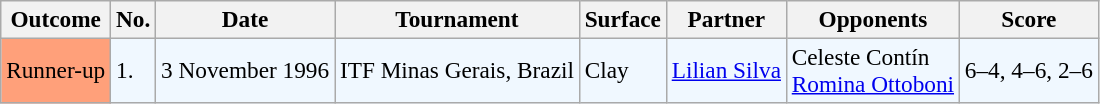<table class="sortable wikitable" style=font-size:97%>
<tr>
<th>Outcome</th>
<th>No.</th>
<th>Date</th>
<th>Tournament</th>
<th>Surface</th>
<th>Partner</th>
<th>Opponents</th>
<th>Score</th>
</tr>
<tr style="background:#f0f8ff;">
<td style="background:#ffa07a;">Runner-up</td>
<td>1.</td>
<td>3 November 1996</td>
<td>ITF Minas Gerais, Brazil</td>
<td>Clay</td>
<td> <a href='#'>Lilian Silva</a></td>
<td> Celeste Contín <br>  <a href='#'>Romina Ottoboni</a></td>
<td>6–4, 4–6, 2–6</td>
</tr>
</table>
